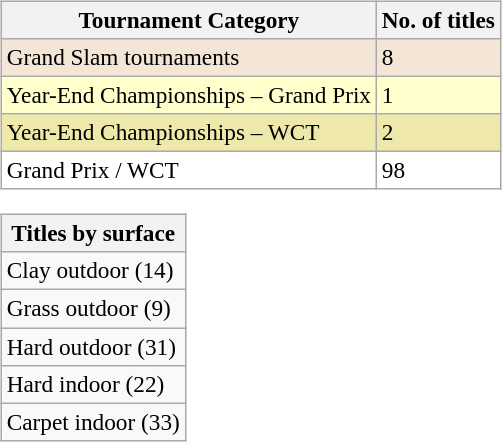<table>
<tr valign=top>
<td><br><table class=wikitable style=font-size:97%>
<tr>
<th>Tournament Category</th>
<th>No. of titles</th>
</tr>
<tr style="background:#F3E6D7;">
<td>Grand Slam tournaments</td>
<td>8</td>
</tr>
<tr style="background:#ffc;">
<td>Year-End Championships – Grand Prix</td>
<td>1</td>
</tr>
<tr bgcolor=EEE8AA>
<td>Year-End Championships – WCT</td>
<td>2</td>
</tr>
<tr style="background:#fff;">
<td>Grand Prix / WCT</td>
<td>98</td>
</tr>
</table>
<table class=wikitable style=font-size:97%>
<tr>
<th>Titles by surface</th>
</tr>
<tr>
<td>Clay outdoor (14)</td>
</tr>
<tr>
<td>Grass outdoor (9)</td>
</tr>
<tr>
<td>Hard outdoor (31)</td>
</tr>
<tr>
<td>Hard indoor (22)</td>
</tr>
<tr>
<td>Carpet indoor (33)</td>
</tr>
</table>
</td>
</tr>
</table>
